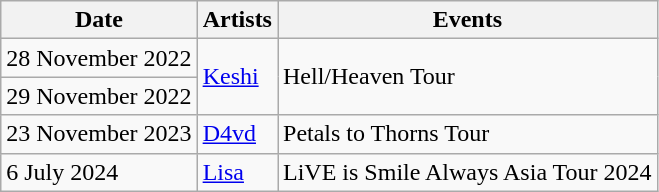<table class="wikitable">
<tr>
<th>Date</th>
<th>Artists</th>
<th>Events</th>
</tr>
<tr>
<td>28 November 2022</td>
<td rowspan="2"><a href='#'>Keshi</a></td>
<td rowspan="2">Hell/Heaven Tour</td>
</tr>
<tr>
<td>29 November 2022</td>
</tr>
<tr>
<td>23 November 2023</td>
<td><a href='#'>D4vd</a></td>
<td>Petals to Thorns Tour</td>
</tr>
<tr>
<td>6 July 2024</td>
<td><a href='#'>Lisa</a></td>
<td>LiVE is Smile Always Asia Tour 2024</td>
</tr>
</table>
